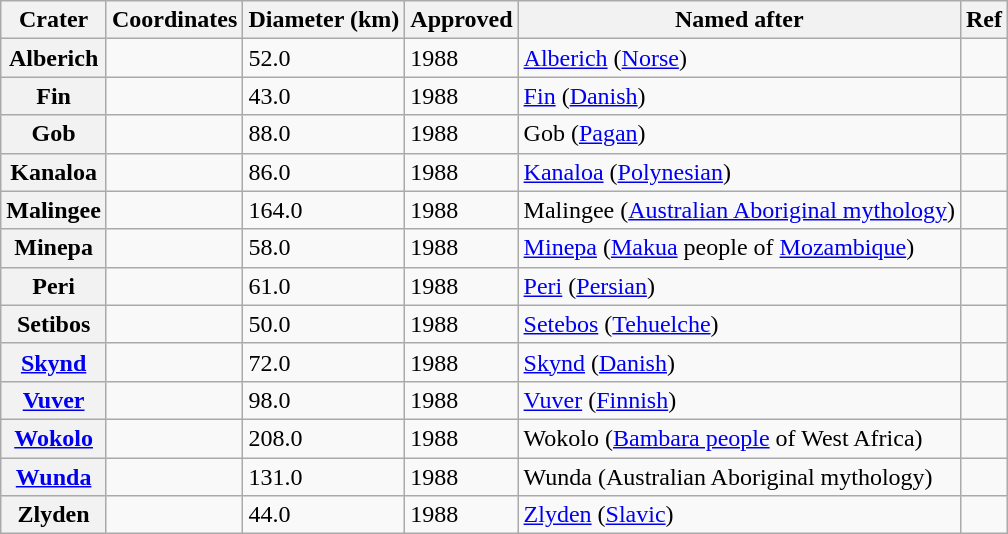<table class="wikitable plainrowheaders sortable">
<tr>
<th scope="col">Crater</th>
<th scope="col" class="unsortable">Coordinates</th>
<th scope="col">Diameter (km)</th>
<th scope="col">Approved</th>
<th scope="col">Named after</th>
<th scope="col">Ref</th>
</tr>
<tr>
<th scope="row">Alberich</th>
<td></td>
<td>52.0</td>
<td>1988</td>
<td><a href='#'>Alberich</a> (<a href='#'>Norse</a>)</td>
<td></td>
</tr>
<tr>
<th scope="row">Fin</th>
<td></td>
<td>43.0</td>
<td>1988</td>
<td><a href='#'>Fin</a> (<a href='#'>Danish</a>)</td>
<td></td>
</tr>
<tr>
<th scope="row">Gob</th>
<td></td>
<td>88.0</td>
<td>1988</td>
<td>Gob (<a href='#'>Pagan</a>)</td>
<td></td>
</tr>
<tr>
<th scope="row">Kanaloa</th>
<td></td>
<td>86.0</td>
<td>1988</td>
<td><a href='#'>Kanaloa</a> (<a href='#'>Polynesian</a>)</td>
<td></td>
</tr>
<tr>
<th scope="row">Malingee</th>
<td></td>
<td>164.0</td>
<td>1988</td>
<td>Malingee (<a href='#'>Australian Aboriginal mythology</a>)</td>
<td></td>
</tr>
<tr>
<th scope="row">Minepa</th>
<td></td>
<td>58.0</td>
<td>1988</td>
<td><a href='#'>Minepa</a> (<a href='#'>Makua</a> people of <a href='#'>Mozambique</a>)</td>
<td></td>
</tr>
<tr>
<th scope="row">Peri</th>
<td></td>
<td>61.0</td>
<td>1988</td>
<td><a href='#'>Peri</a> (<a href='#'>Persian</a>)</td>
<td></td>
</tr>
<tr>
<th scope="row">Setibos</th>
<td></td>
<td>50.0</td>
<td>1988</td>
<td><a href='#'>Setebos</a> (<a href='#'>Tehuelche</a>)</td>
<td></td>
</tr>
<tr>
<th scope="row"><a href='#'>Skynd</a></th>
<td></td>
<td>72.0</td>
<td>1988</td>
<td><a href='#'>Skynd</a> (<a href='#'>Danish</a>)</td>
<td></td>
</tr>
<tr>
<th scope="row"><a href='#'>Vuver</a></th>
<td></td>
<td>98.0</td>
<td>1988</td>
<td><a href='#'>Vuver</a> (<a href='#'>Finnish</a>)</td>
<td></td>
</tr>
<tr>
<th scope="row"><a href='#'>Wokolo</a></th>
<td></td>
<td>208.0</td>
<td>1988</td>
<td>Wokolo (<a href='#'>Bambara people</a> of West Africa)</td>
<td></td>
</tr>
<tr>
<th scope="row"><a href='#'>Wunda</a></th>
<td></td>
<td>131.0</td>
<td>1988</td>
<td>Wunda (Australian Aboriginal mythology)</td>
<td></td>
</tr>
<tr>
<th scope="row">Zlyden</th>
<td></td>
<td>44.0</td>
<td>1988</td>
<td><a href='#'>Zlyden</a> (<a href='#'>Slavic</a>)</td>
<td></td>
</tr>
</table>
